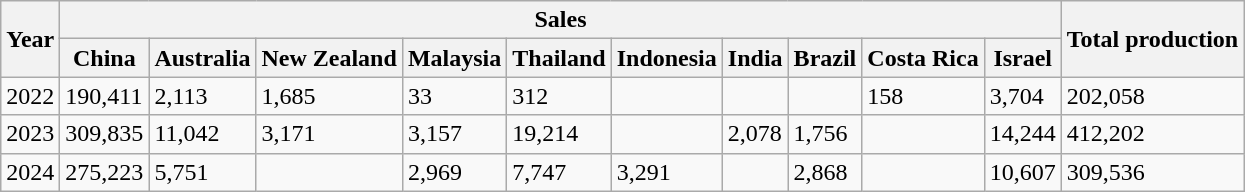<table class="wikitable">
<tr>
<th rowspan="2">Year</th>
<th colspan="10">Sales</th>
<th rowspan="2">Total production</th>
</tr>
<tr>
<th>China</th>
<th>Australia</th>
<th>New Zealand</th>
<th>Malaysia</th>
<th>Thailand</th>
<th>Indonesia</th>
<th>India</th>
<th>Brazil</th>
<th>Costa Rica</th>
<th>Israel</th>
</tr>
<tr>
<td>2022</td>
<td>190,411</td>
<td>2,113</td>
<td>1,685</td>
<td>33</td>
<td>312</td>
<td></td>
<td></td>
<td></td>
<td>158</td>
<td>3,704</td>
<td>202,058</td>
</tr>
<tr>
<td>2023</td>
<td>309,835</td>
<td>11,042</td>
<td>3,171</td>
<td>3,157</td>
<td>19,214</td>
<td></td>
<td>2,078</td>
<td>1,756</td>
<td></td>
<td>14,244</td>
<td>412,202</td>
</tr>
<tr>
<td>2024</td>
<td>275,223</td>
<td>5,751</td>
<td></td>
<td>2,969</td>
<td>7,747</td>
<td>3,291</td>
<td></td>
<td>2,868</td>
<td></td>
<td>10,607</td>
<td>309,536</td>
</tr>
</table>
